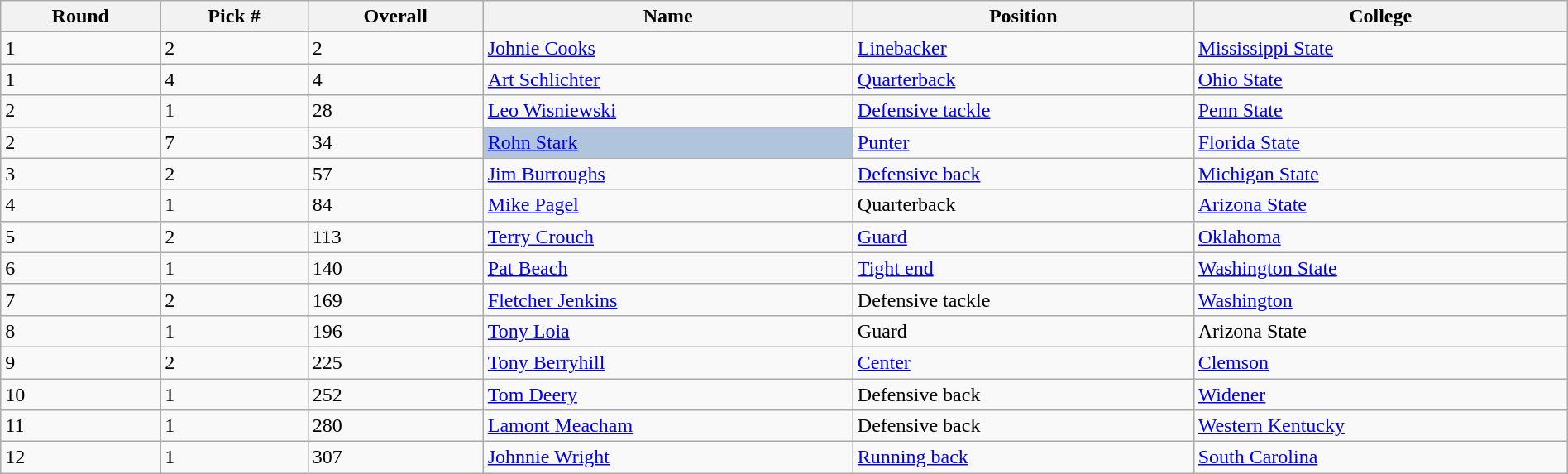<table class="wikitable sortable sortable" style="width: 100%">
<tr>
<th>Round</th>
<th>Pick #</th>
<th>Overall</th>
<th>Name</th>
<th>Position</th>
<th>College</th>
</tr>
<tr>
<td>1</td>
<td>2</td>
<td>2</td>
<td><a href='#'>Johnie Cooks</a></td>
<td><a href='#'>Linebacker</a></td>
<td><a href='#'>Mississippi State</a></td>
</tr>
<tr>
<td>1</td>
<td>4</td>
<td>4</td>
<td><a href='#'>Art Schlichter</a></td>
<td><a href='#'>Quarterback</a></td>
<td><a href='#'>Ohio State</a></td>
</tr>
<tr>
<td>2</td>
<td>1</td>
<td>28</td>
<td><a href='#'>Leo Wisniewski</a></td>
<td><a href='#'>Defensive tackle</a></td>
<td><a href='#'>Penn State</a></td>
</tr>
<tr>
<td>2</td>
<td>7</td>
<td>34</td>
<td bgcolor=lightsteelblue><a href='#'>Rohn Stark</a></td>
<td><a href='#'>Punter</a></td>
<td><a href='#'>Florida State</a></td>
</tr>
<tr>
<td>3</td>
<td>2</td>
<td>57</td>
<td><a href='#'>Jim Burroughs</a></td>
<td><a href='#'>Defensive back</a></td>
<td><a href='#'>Michigan State</a></td>
</tr>
<tr>
<td>4</td>
<td>1</td>
<td>84</td>
<td><a href='#'>Mike Pagel</a></td>
<td>Quarterback</td>
<td><a href='#'>Arizona State</a></td>
</tr>
<tr>
<td>5</td>
<td>2</td>
<td>113</td>
<td><a href='#'>Terry Crouch</a></td>
<td><a href='#'>Guard</a></td>
<td><a href='#'>Oklahoma</a></td>
</tr>
<tr>
<td>6</td>
<td>1</td>
<td>140</td>
<td><a href='#'>Pat Beach</a></td>
<td><a href='#'>Tight end</a></td>
<td><a href='#'>Washington State</a></td>
</tr>
<tr>
<td>7</td>
<td>2</td>
<td>169</td>
<td><a href='#'>Fletcher Jenkins</a></td>
<td>Defensive tackle</td>
<td><a href='#'>Washington</a></td>
</tr>
<tr>
<td>8</td>
<td>1</td>
<td>196</td>
<td><a href='#'>Tony Loia</a></td>
<td>Guard</td>
<td>Arizona State</td>
</tr>
<tr>
<td>9</td>
<td>2</td>
<td>225</td>
<td><a href='#'>Tony Berryhill</a></td>
<td><a href='#'>Center</a></td>
<td><a href='#'>Clemson</a></td>
</tr>
<tr>
<td>10</td>
<td>1</td>
<td>252</td>
<td><a href='#'>Tom Deery</a></td>
<td>Defensive back</td>
<td><a href='#'>Widener</a></td>
</tr>
<tr>
<td>11</td>
<td>1</td>
<td>280</td>
<td><a href='#'>Lamont Meacham</a></td>
<td>Defensive back</td>
<td><a href='#'>Western Kentucky</a></td>
</tr>
<tr>
<td>12</td>
<td>1</td>
<td>307</td>
<td><a href='#'>Johnnie Wright</a></td>
<td><a href='#'>Running back</a></td>
<td><a href='#'>South Carolina</a></td>
</tr>
</table>
